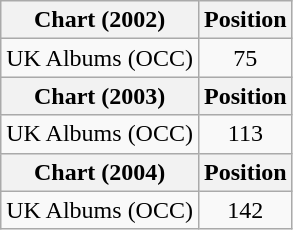<table class="wikitable">
<tr>
<th>Chart (2002)</th>
<th>Position</th>
</tr>
<tr>
<td>UK Albums (OCC)</td>
<td align="center">75</td>
</tr>
<tr>
<th>Chart (2003)</th>
<th>Position</th>
</tr>
<tr>
<td>UK Albums (OCC)</td>
<td align="center">113</td>
</tr>
<tr>
<th>Chart (2004)</th>
<th>Position</th>
</tr>
<tr>
<td>UK Albums (OCC)</td>
<td align="center">142</td>
</tr>
</table>
